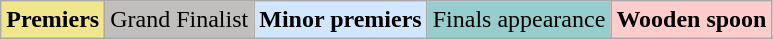<table class="wikitable">
<tr>
<td style=background:#F0E68C><strong>Premiers</strong></td>
<td style=background:#C0BFBD>Grand Finalist</td>
<td style=background:#D0E7FF><strong>Minor premiers</strong></td>
<td style=background:#96CDCD>Finals appearance</td>
<td style=background:#FFCCCC><strong>Wooden spoon</strong></td>
</tr>
</table>
